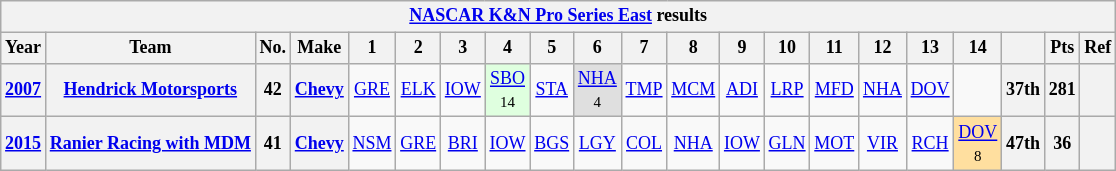<table class="wikitable" style="text-align:center; font-size:75%">
<tr>
<th colspan=45><a href='#'>NASCAR K&N Pro Series East</a> results</th>
</tr>
<tr>
<th>Year</th>
<th>Team</th>
<th>No.</th>
<th>Make</th>
<th>1</th>
<th>2</th>
<th>3</th>
<th>4</th>
<th>5</th>
<th>6</th>
<th>7</th>
<th>8</th>
<th>9</th>
<th>10</th>
<th>11</th>
<th>12</th>
<th>13</th>
<th>14</th>
<th></th>
<th>Pts</th>
<th>Ref</th>
</tr>
<tr>
<th><a href='#'>2007</a></th>
<th><a href='#'>Hendrick Motorsports</a></th>
<th>42</th>
<th><a href='#'>Chevy</a></th>
<td><a href='#'>GRE</a></td>
<td><a href='#'>ELK</a></td>
<td><a href='#'>IOW</a></td>
<td style="background:#DFFFDF;"><a href='#'>SBO</a><br><small>14</small></td>
<td><a href='#'>STA</a></td>
<td style="background:#DFDFDF;"><a href='#'>NHA</a><br><small>4</small></td>
<td><a href='#'>TMP</a></td>
<td><a href='#'>MCM</a></td>
<td><a href='#'>ADI</a></td>
<td><a href='#'>LRP</a></td>
<td><a href='#'>MFD</a></td>
<td><a href='#'>NHA</a></td>
<td><a href='#'>DOV</a></td>
<td></td>
<th>37th</th>
<th>281</th>
<th></th>
</tr>
<tr>
<th><a href='#'>2015</a></th>
<th><a href='#'>Ranier Racing with MDM</a></th>
<th>41</th>
<th><a href='#'>Chevy</a></th>
<td><a href='#'>NSM</a></td>
<td><a href='#'>GRE</a></td>
<td><a href='#'>BRI</a></td>
<td><a href='#'>IOW</a></td>
<td><a href='#'>BGS</a></td>
<td><a href='#'>LGY</a></td>
<td><a href='#'>COL</a></td>
<td><a href='#'>NHA</a></td>
<td><a href='#'>IOW</a></td>
<td><a href='#'>GLN</a></td>
<td><a href='#'>MOT</a></td>
<td><a href='#'>VIR</a></td>
<td><a href='#'>RCH</a></td>
<td style="background:#FFDF9F;"><a href='#'>DOV</a><br><small>8</small></td>
<th>47th</th>
<th>36</th>
<th></th>
</tr>
</table>
